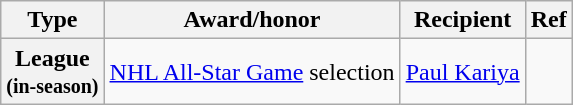<table class="wikitable">
<tr>
<th scope="col">Type</th>
<th scope="col">Award/honor</th>
<th scope="col">Recipient</th>
<th scope="col">Ref</th>
</tr>
<tr>
<th scope="row" rowspan="4">League<br><small>(in-season)</small></th>
<td><a href='#'>NHL All-Star Game</a> selection</td>
<td><a href='#'>Paul Kariya</a></td>
<td></td>
</tr>
</table>
